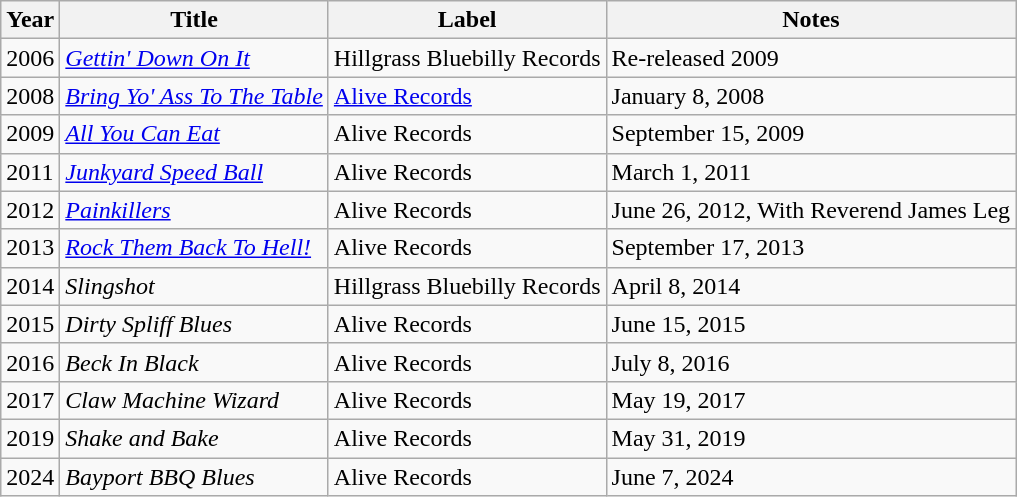<table class="wikitable">
<tr>
<th>Year</th>
<th>Title</th>
<th>Label</th>
<th>Notes</th>
</tr>
<tr>
<td>2006</td>
<td><em><a href='#'>Gettin' Down On It</a></em></td>
<td>Hillgrass Bluebilly Records</td>
<td>Re-released 2009</td>
</tr>
<tr>
<td>2008</td>
<td><em><a href='#'>Bring Yo' Ass To The Table</a></em></td>
<td><a href='#'>Alive Records</a></td>
<td>January 8, 2008</td>
</tr>
<tr>
<td>2009</td>
<td><em><a href='#'>All You Can Eat</a></em></td>
<td>Alive Records</td>
<td>September 15, 2009</td>
</tr>
<tr>
<td>2011</td>
<td><em><a href='#'>Junkyard Speed Ball</a></em></td>
<td>Alive Records</td>
<td>March 1, 2011</td>
</tr>
<tr>
<td>2012</td>
<td><em><a href='#'>Painkillers</a></em></td>
<td>Alive Records</td>
<td>June 26, 2012, With Reverend James Leg</td>
</tr>
<tr>
<td>2013</td>
<td><em><a href='#'>Rock Them Back To Hell!</a></em></td>
<td>Alive Records</td>
<td>September 17, 2013</td>
</tr>
<tr>
<td>2014</td>
<td><em>Slingshot</em></td>
<td>Hillgrass Bluebilly Records</td>
<td>April 8, 2014</td>
</tr>
<tr>
<td>2015</td>
<td><em>Dirty Spliff Blues</em></td>
<td>Alive Records</td>
<td>June 15, 2015</td>
</tr>
<tr>
<td>2016</td>
<td><em>Beck In Black</em></td>
<td>Alive Records</td>
<td>July 8, 2016</td>
</tr>
<tr>
<td>2017</td>
<td><em>Claw Machine Wizard</em> </td>
<td>Alive Records</td>
<td>May 19, 2017</td>
</tr>
<tr>
<td>2019</td>
<td><em>Shake and Bake </em> </td>
<td>Alive Records</td>
<td>May 31, 2019</td>
</tr>
<tr>
<td>2024</td>
<td><em>Bayport BBQ Blues</em> </td>
<td>Alive Records</td>
<td>June 7, 2024</td>
</tr>
</table>
